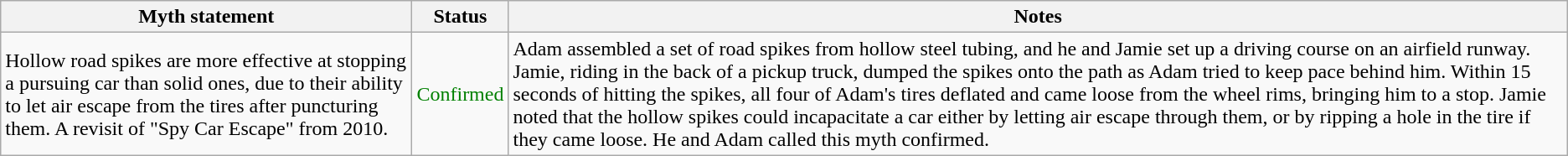<table class="wikitable plainrowheaders">
<tr>
<th>Myth statement</th>
<th>Status</th>
<th>Notes</th>
</tr>
<tr>
<td>Hollow road spikes are more effective at stopping a pursuing car than solid ones, due to their ability to let air escape from the tires after puncturing them. A revisit of "Spy Car Escape" from 2010.</td>
<td style="color:green">Confirmed</td>
<td>Adam assembled a set of road spikes from hollow steel tubing, and he and Jamie set up a driving course on an airfield runway. Jamie, riding in the back of a pickup truck, dumped the spikes onto the path as Adam tried to keep pace behind him. Within 15 seconds of hitting the spikes, all four of Adam's tires deflated and came loose from the wheel rims, bringing him to a stop. Jamie noted that the hollow spikes could incapacitate a car either by letting air escape through them, or by ripping a hole in the tire if they came loose. He and Adam called this myth confirmed.</td>
</tr>
</table>
